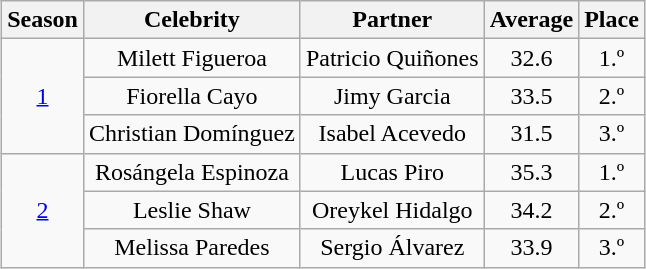<table class="wikitable sortable" style="text-align: center; white-space:nowrap; margin:auto">
<tr>
<th>Season</th>
<th>Celebrity</th>
<th>Partner</th>
<th>Average</th>
<th>Place</th>
</tr>
<tr>
<td rowspan="3"><a href='#'>1</a></td>
<td>Milett Figueroa</td>
<td>Patricio Quiñones</td>
<td>32.6</td>
<td>1.º</td>
</tr>
<tr>
<td>Fiorella Cayo</td>
<td>Jimy Garcia</td>
<td>33.5</td>
<td>2.º</td>
</tr>
<tr>
<td>Christian Domínguez</td>
<td>Isabel Acevedo</td>
<td>31.5</td>
<td>3.º</td>
</tr>
<tr>
<td rowspan="3"><a href='#'>2</a></td>
<td>Rosángela Espinoza</td>
<td>Lucas Piro</td>
<td>35.3</td>
<td>1.º</td>
</tr>
<tr>
<td>Leslie Shaw</td>
<td>Oreykel Hidalgo</td>
<td>34.2</td>
<td>2.º</td>
</tr>
<tr>
<td>Melissa Paredes</td>
<td>Sergio Álvarez</td>
<td>33.9</td>
<td>3.º</td>
</tr>
</table>
